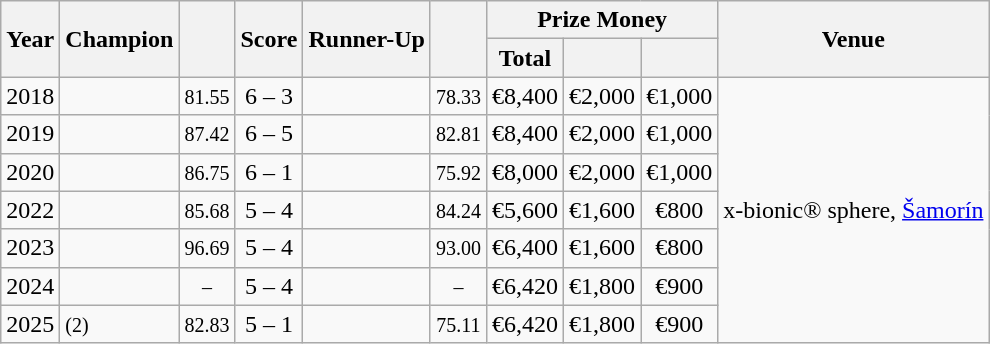<table class="wikitable sortable">
<tr>
<th rowspan=2>Year</th>
<th rowspan=2>Champion</th>
<th rowspan=2></th>
<th rowspan=2>Score</th>
<th rowspan=2>Runner-Up</th>
<th rowspan=2></th>
<th colspan=3>Prize Money</th>
<th rowspan=2>Venue</th>
</tr>
<tr>
<th>Total</th>
<th></th>
<th></th>
</tr>
<tr>
<td>2018</td>
<td></td>
<td align=center><small><span>81.55</span></small></td>
<td align=center>6 – 3</td>
<td></td>
<td align=center><small><span>78.33</span></small></td>
<td align=center>€8,400</td>
<td align=center>€2,000</td>
<td align=center>€1,000</td>
<td rowspan=7>x-bionic® sphere, <a href='#'>Šamorín</a></td>
</tr>
<tr>
<td>2019</td>
<td></td>
<td align=center><small><span>87.42</span></small></td>
<td align=center>6 – 5</td>
<td></td>
<td align=center><small><span>82.81</span></small></td>
<td align=center>€8,400</td>
<td align=center>€2,000</td>
<td align=center>€1,000</td>
</tr>
<tr>
<td>2020</td>
<td></td>
<td align=center><small><span>86.75</span></small></td>
<td align=center>6 – 1</td>
<td></td>
<td align=center><small><span>75.92</span></small></td>
<td align=center>€8,000</td>
<td align=center>€2,000</td>
<td align=center>€1,000</td>
</tr>
<tr>
<td>2022</td>
<td></td>
<td align=center><small><span>85.68</span></small></td>
<td align=center>5 – 4</td>
<td></td>
<td align=center><small><span>84.24</span></small></td>
<td align=center>€5,600</td>
<td align=center>€1,600</td>
<td align=center>€800</td>
</tr>
<tr>
<td>2023</td>
<td></td>
<td align=center><small><span>96.69</span></small></td>
<td align=center>5 – 4</td>
<td></td>
<td align=center><small><span>93.00</span></small></td>
<td align=center>€6,400</td>
<td align=center>€1,600</td>
<td align=center>€800</td>
</tr>
<tr>
<td>2024</td>
<td></td>
<td align=center><small><span>–</span></small></td>
<td align=center>5 – 4</td>
<td></td>
<td align=center><small><span>–</span></small></td>
<td align=center>€6,420</td>
<td align=center>€1,800</td>
<td align=center>€900</td>
</tr>
<tr>
<td>2025</td>
<td> <small>(2)</small></td>
<td align=center><small><span>82.83</span></small></td>
<td align=center>5 – 1</td>
<td></td>
<td align=center><small><span>75.11</span></small></td>
<td align=center>€6,420</td>
<td align=center>€1,800</td>
<td align=center>€900</td>
</tr>
</table>
